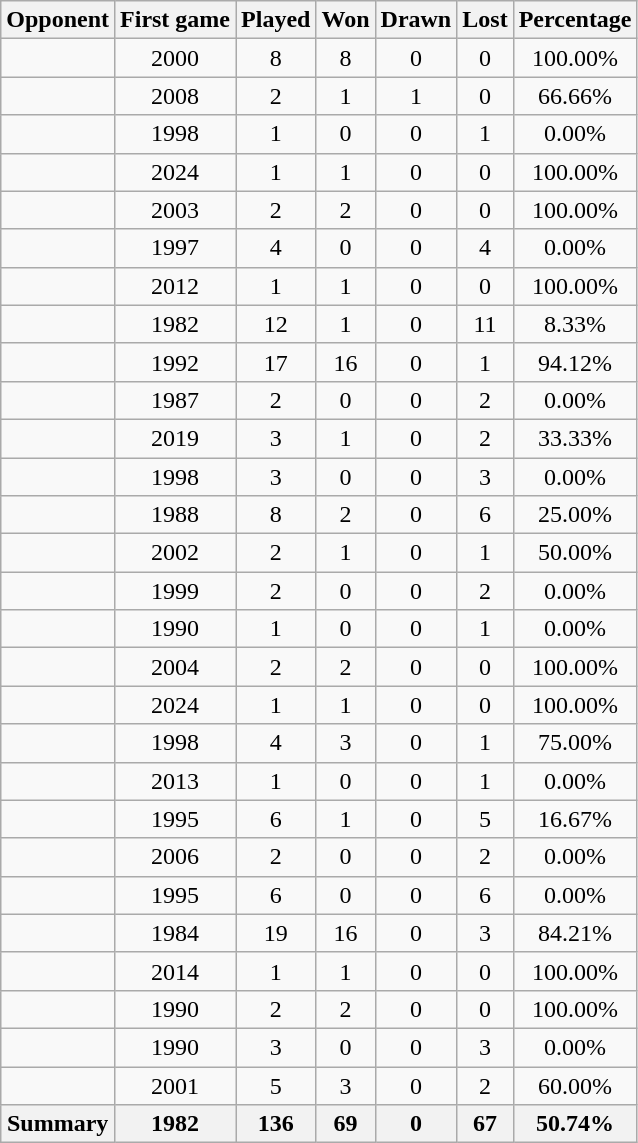<table class="wikitable sortable" style="text-align: center;">
<tr>
<th>Opponent</th>
<th>First game</th>
<th>Played</th>
<th>Won</th>
<th>Drawn</th>
<th>Lost</th>
<th>Percentage</th>
</tr>
<tr>
<td style="text-align: left;"></td>
<td>2000</td>
<td>8</td>
<td>8</td>
<td>0</td>
<td>0</td>
<td>100.00%</td>
</tr>
<tr>
<td style="text-align: left;"></td>
<td>2008</td>
<td>2</td>
<td>1</td>
<td>1</td>
<td>0</td>
<td>66.66%</td>
</tr>
<tr>
<td style="text-align: left;"></td>
<td>1998</td>
<td>1</td>
<td>0</td>
<td>0</td>
<td>1</td>
<td>0.00%</td>
</tr>
<tr>
<td style="text-align: left;"></td>
<td>2024</td>
<td>1</td>
<td>1</td>
<td>0</td>
<td>0</td>
<td>100.00%</td>
</tr>
<tr>
<td style="text-align: left;"></td>
<td>2003</td>
<td>2</td>
<td>2</td>
<td>0</td>
<td>0</td>
<td>100.00%</td>
</tr>
<tr>
<td style="text-align: left;"></td>
<td>1997</td>
<td>4</td>
<td>0</td>
<td>0</td>
<td>4</td>
<td>0.00%</td>
</tr>
<tr>
<td style="text-align: left;"></td>
<td>2012</td>
<td>1</td>
<td>1</td>
<td>0</td>
<td>0</td>
<td>100.00%</td>
</tr>
<tr>
<td style="text-align: left;"></td>
<td>1982</td>
<td>12</td>
<td>1</td>
<td>0</td>
<td>11</td>
<td>8.33%</td>
</tr>
<tr>
<td style="text-align: left;"></td>
<td>1992</td>
<td>17</td>
<td>16</td>
<td>0</td>
<td>1</td>
<td>94.12%</td>
</tr>
<tr>
<td style="text-align: left;"></td>
<td>1987</td>
<td>2</td>
<td>0</td>
<td>0</td>
<td>2</td>
<td>0.00%</td>
</tr>
<tr>
<td style="text-align: left;"></td>
<td>2019</td>
<td>3</td>
<td>1</td>
<td>0</td>
<td>2</td>
<td>33.33%</td>
</tr>
<tr>
<td style="text-align: left;"></td>
<td>1998</td>
<td>3</td>
<td>0</td>
<td>0</td>
<td>3</td>
<td>0.00%</td>
</tr>
<tr>
<td style="text-align: left;"></td>
<td>1988</td>
<td>8</td>
<td>2</td>
<td>0</td>
<td>6</td>
<td>25.00%</td>
</tr>
<tr>
<td style="text-align: left;"></td>
<td>2002</td>
<td>2</td>
<td>1</td>
<td>0</td>
<td>1</td>
<td>50.00%</td>
</tr>
<tr>
<td style="text-align: left;"></td>
<td>1999</td>
<td>2</td>
<td>0</td>
<td>0</td>
<td>2</td>
<td>0.00%</td>
</tr>
<tr>
<td style="text-align: left;"></td>
<td>1990</td>
<td>1</td>
<td>0</td>
<td>0</td>
<td>1</td>
<td>0.00%</td>
</tr>
<tr>
<td style="text-align: left;"></td>
<td>2004</td>
<td>2</td>
<td>2</td>
<td>0</td>
<td>0</td>
<td>100.00%</td>
</tr>
<tr>
<td style="text-align: left;"></td>
<td>2024</td>
<td>1</td>
<td>1</td>
<td>0</td>
<td>0</td>
<td>100.00%</td>
</tr>
<tr>
<td style="text-align: left;"></td>
<td>1998</td>
<td>4</td>
<td>3</td>
<td>0</td>
<td>1</td>
<td>75.00%</td>
</tr>
<tr>
<td style="text-align: left;"></td>
<td>2013</td>
<td>1</td>
<td>0</td>
<td>0</td>
<td>1</td>
<td>0.00%</td>
</tr>
<tr>
<td style="text-align: left;"></td>
<td>1995</td>
<td>6</td>
<td>1</td>
<td>0</td>
<td>5</td>
<td>16.67%</td>
</tr>
<tr>
<td style="text-align: left;"></td>
<td>2006</td>
<td>2</td>
<td>0</td>
<td>0</td>
<td>2</td>
<td>0.00%</td>
</tr>
<tr>
<td style="text-align: left;"></td>
<td>1995</td>
<td>6</td>
<td>0</td>
<td>0</td>
<td>6</td>
<td>0.00%</td>
</tr>
<tr>
<td style="text-align: left;"></td>
<td>1984</td>
<td>19</td>
<td>16</td>
<td>0</td>
<td>3</td>
<td>84.21%</td>
</tr>
<tr>
<td style="text-align: left;"></td>
<td>2014</td>
<td>1</td>
<td>1</td>
<td>0</td>
<td>0</td>
<td>100.00%</td>
</tr>
<tr>
<td style="text-align: left;"></td>
<td>1990</td>
<td>2</td>
<td>2</td>
<td>0</td>
<td>0</td>
<td>100.00%</td>
</tr>
<tr>
<td style="text-align: left;"></td>
<td>1990</td>
<td>3</td>
<td>0</td>
<td>0</td>
<td>3</td>
<td>0.00%</td>
</tr>
<tr>
<td style="text-align: left;"></td>
<td>2001</td>
<td>5</td>
<td>3</td>
<td>0</td>
<td>2</td>
<td>60.00%</td>
</tr>
<tr>
<th>Summary</th>
<th>1982</th>
<th>136</th>
<th>69</th>
<th>0</th>
<th>67</th>
<th>50.74%</th>
</tr>
</table>
